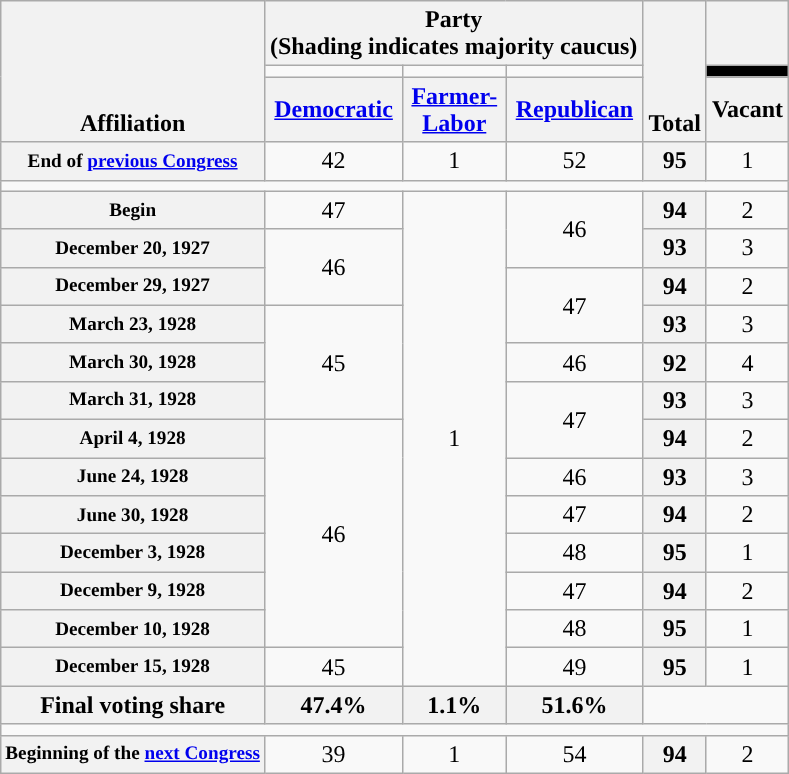<table class="wikitable" style="text-align:center">
<tr style="vertical-align:bottom">
<th rowspan=3>Affiliation</th>
<th colspan=3>Party <div>(Shading indicates majority caucus)</div></th>
<th rowspan=3>Total</th>
<th></th>
</tr>
<tr style="height:5px">
<td style="background-color:"></td>
<td style="background-color:"></td>
<td style="background-color:"></td>
<td style="background-color:black"></td>
</tr>
<tr>
<th><a href='#'>Democratic</a></th>
<th><a href='#'>Farmer-<br>Labor</a></th>
<th><a href='#'>Republican</a></th>
<th>Vacant</th>
</tr>
<tr>
<th nowrap style="font-size:80%">End of <a href='#'>previous Congress</a></th>
<td>42</td>
<td>1</td>
<td>52</td>
<th>95</th>
<td>1</td>
</tr>
<tr>
<td colspan=6></td>
</tr>
<tr>
<th nowrap style="font-size:80%">Begin</th>
<td>47</td>
<td rowspan=13>1</td>
<td rowspan=2>46</td>
<th>94</th>
<td>2</td>
</tr>
<tr style="text-align:center">
<th nowrap style="font-size:80%">December 20, 1927</th>
<td rowspan=2>46</td>
<th>93</th>
<td>3</td>
</tr>
<tr style="text-align:center">
<th nowrap style="font-size:80%">December 29, 1927</th>
<td rowspan=2 >47</td>
<th>94</th>
<td>2</td>
</tr>
<tr style="text-align:center">
<th nowrap style="font-size:80%">March 23, 1928</th>
<td rowspan=3>45</td>
<th>93</th>
<td>3</td>
</tr>
<tr style="text-align:center">
<th nowrap style="font-size:80%">March 30, 1928</th>
<td>46</td>
<th>92</th>
<td>4</td>
</tr>
<tr style="text-align:center">
<th nowrap style="font-size:80%">March 31, 1928</th>
<td rowspan=2 >47</td>
<th>93</th>
<td>3</td>
</tr>
<tr style="text-align:center">
<th nowrap style="font-size:80%">April 4, 1928</th>
<td rowspan=6>46</td>
<th>94</th>
<td>2</td>
</tr>
<tr style="text-align:center">
<th nowrap style="font-size:80%">June 24, 1928</th>
<td>46</td>
<th>93</th>
<td>3</td>
</tr>
<tr style="text-align:center">
<th nowrap style="font-size:80%">June 30, 1928</th>
<td>47</td>
<th>94</th>
<td>2</td>
</tr>
<tr style="text-align:center">
<th nowrap style="font-size:80%">December 3, 1928</th>
<td>48</td>
<th>95</th>
<td>1</td>
</tr>
<tr style="text-align:center">
<th nowrap style="font-size:80%">December 9, 1928</th>
<td>47</td>
<th>94</th>
<td>2</td>
</tr>
<tr style="text-align:center">
<th nowrap style="font-size:80%">December 10, 1928</th>
<td>48</td>
<th>95</th>
<td>1</td>
</tr>
<tr style="text-align:center">
<th nowrap style="font-size:80%">December 15, 1928</th>
<td>45</td>
<td>49</td>
<th>95</th>
<td>1</td>
</tr>
<tr style="text-align:center">
<th>Final voting share</th>
<th>47.4%</th>
<th>1.1%</th>
<th>51.6%</th>
<td colspan=2></td>
</tr>
<tr>
<td colspan=6></td>
</tr>
<tr>
<th nowrap style="font-size:80%">Beginning of the <a href='#'>next Congress</a></th>
<td>39</td>
<td>1</td>
<td>54</td>
<th>94</th>
<td>2</td>
</tr>
</table>
